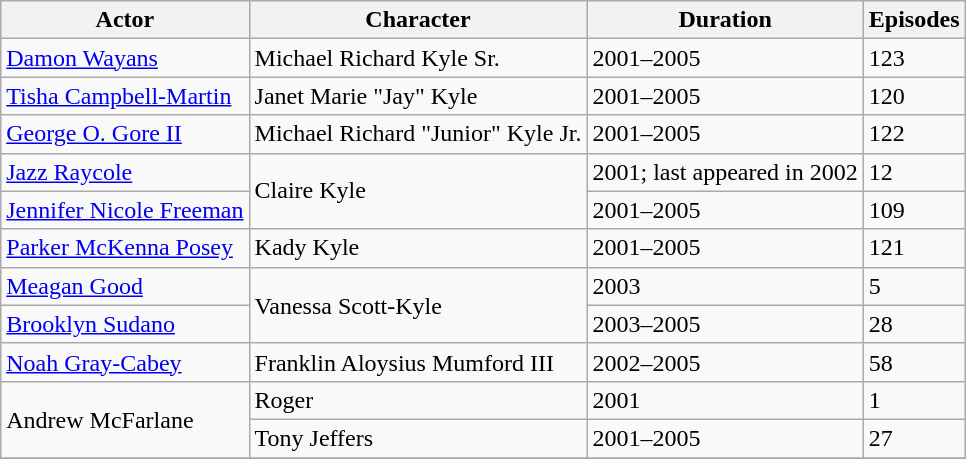<table class="wikitable sortable">
<tr>
<th>Actor</th>
<th>Character</th>
<th>Duration</th>
<th>Episodes</th>
</tr>
<tr>
<td><a href='#'>Damon Wayans</a></td>
<td>Michael Richard Kyle Sr.</td>
<td rowspan=1>2001–2005</td>
<td rowspan=1>123</td>
</tr>
<tr>
<td><a href='#'>Tisha Campbell-Martin</a></td>
<td>Janet Marie "Jay" Kyle</td>
<td rowspan=1>2001–2005</td>
<td rowspan=1>120</td>
</tr>
<tr>
<td><a href='#'>George O. Gore II</a></td>
<td>Michael Richard "Junior" Kyle Jr.</td>
<td rowspan=1>2001–2005</td>
<td rowspan=1>122</td>
</tr>
<tr>
<td><a href='#'>Jazz Raycole</a></td>
<td rowspan="2">Claire Kyle</td>
<td rowspan=1>2001; last appeared in 2002</td>
<td rowspan=1>12</td>
</tr>
<tr>
<td><a href='#'>Jennifer Nicole Freeman</a></td>
<td rowspan=1>2001–2005</td>
<td rowspan=1>109</td>
</tr>
<tr>
<td><a href='#'>Parker McKenna Posey</a></td>
<td>Kady Kyle</td>
<td rowspan=1>2001–2005</td>
<td rowspan=1>121</td>
</tr>
<tr>
<td><a href='#'>Meagan Good</a></td>
<td rowspan="2">Vanessa Scott-Kyle</td>
<td rowspan=1>2003</td>
<td rowspan=1>5</td>
</tr>
<tr>
<td><a href='#'>Brooklyn Sudano</a></td>
<td rowspan=1>2003–2005</td>
<td rowspan=1>28</td>
</tr>
<tr>
<td><a href='#'>Noah Gray-Cabey</a></td>
<td>Franklin Aloysius Mumford III</td>
<td rowspan=1>2002–2005</td>
<td rowspan=1>58</td>
</tr>
<tr>
<td rowspan="2">Andrew McFarlane</td>
<td rowspan=1>Roger</td>
<td rowspan=1>2001</td>
<td rowspan=1>1</td>
</tr>
<tr>
<td rowspan=1>Tony Jeffers</td>
<td rowspan=1>2001–2005</td>
<td rowspan=1>27</td>
</tr>
<tr>
</tr>
</table>
